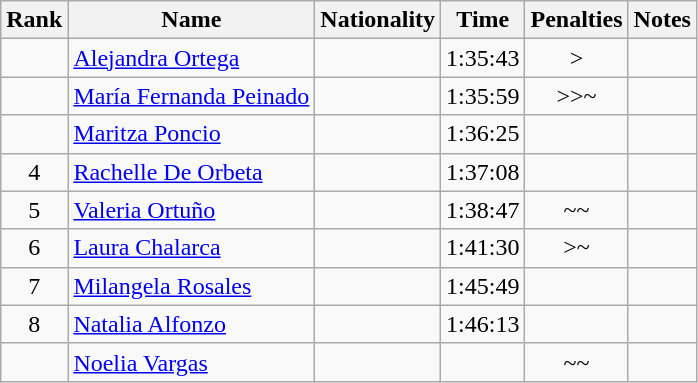<table class="wikitable sortable" style="text-align:center">
<tr>
<th>Rank</th>
<th>Name</th>
<th>Nationality</th>
<th>Time</th>
<th>Penalties</th>
<th>Notes</th>
</tr>
<tr>
<td></td>
<td align=left><a href='#'>Alejandra Ortega</a></td>
<td align=left></td>
<td>1:35:43</td>
<td>></td>
<td></td>
</tr>
<tr>
<td></td>
<td align=left><a href='#'>María Fernanda Peinado</a></td>
<td align=left></td>
<td>1:35:59</td>
<td>>>~</td>
<td></td>
</tr>
<tr>
<td></td>
<td align=left><a href='#'>Maritza Poncio</a></td>
<td align=left></td>
<td>1:36:25</td>
<td></td>
<td></td>
</tr>
<tr>
<td>4</td>
<td align=left><a href='#'>Rachelle De Orbeta</a></td>
<td align=left></td>
<td>1:37:08</td>
<td></td>
<td></td>
</tr>
<tr>
<td>5</td>
<td align=left><a href='#'>Valeria Ortuño</a></td>
<td align=left></td>
<td>1:38:47</td>
<td>~~</td>
<td></td>
</tr>
<tr>
<td>6</td>
<td align=left><a href='#'>Laura Chalarca</a></td>
<td align=left></td>
<td>1:41:30</td>
<td>>~</td>
<td></td>
</tr>
<tr>
<td>7</td>
<td align=left><a href='#'>Milangela Rosales</a></td>
<td align=left></td>
<td>1:45:49</td>
<td></td>
<td></td>
</tr>
<tr>
<td>8</td>
<td align=left><a href='#'>Natalia Alfonzo</a></td>
<td align=left></td>
<td>1:46:13</td>
<td></td>
<td></td>
</tr>
<tr>
<td></td>
<td align=left><a href='#'>Noelia Vargas</a></td>
<td align=left></td>
<td></td>
<td>~~</td>
<td></td>
</tr>
</table>
